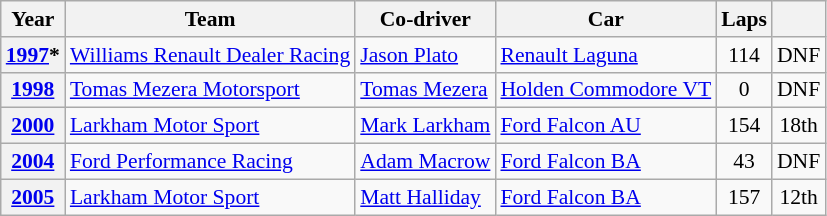<table class="wikitable" style="text-align:center; font-size:90%">
<tr>
<th>Year</th>
<th>Team</th>
<th>Co-driver</th>
<th>Car</th>
<th>Laps</th>
<th></th>
</tr>
<tr>
<th><a href='#'>1997</a>*</th>
<td align="left" nowrap> <a href='#'>Williams Renault Dealer Racing</a></td>
<td align="left" nowrap> <a href='#'>Jason Plato</a></td>
<td align="left" nowrap><a href='#'>Renault Laguna</a></td>
<td>114</td>
<td>DNF</td>
</tr>
<tr>
<th><a href='#'>1998</a></th>
<td align="left" nowrap> <a href='#'>Tomas Mezera Motorsport</a></td>
<td align="left" nowrap> <a href='#'>Tomas Mezera</a></td>
<td align="left" nowrap><a href='#'>Holden Commodore VT</a></td>
<td>0</td>
<td>DNF</td>
</tr>
<tr>
<th><a href='#'>2000</a></th>
<td align="left" nowrap> <a href='#'>Larkham Motor Sport</a></td>
<td align="left" nowrap> <a href='#'>Mark Larkham</a></td>
<td align="left" nowrap><a href='#'>Ford Falcon AU</a></td>
<td>154</td>
<td>18th</td>
</tr>
<tr>
<th><a href='#'>2004</a></th>
<td align="left" nowrap> <a href='#'>Ford Performance Racing</a></td>
<td align="left" nowrap> <a href='#'>Adam Macrow</a></td>
<td align="left" nowrap><a href='#'>Ford Falcon BA</a></td>
<td>43</td>
<td>DNF</td>
</tr>
<tr>
<th><a href='#'>2005</a></th>
<td align="left" nowrap> <a href='#'>Larkham Motor Sport</a></td>
<td align="left" nowrap> <a href='#'>Matt Halliday</a></td>
<td align="left" nowrap><a href='#'>Ford Falcon BA</a></td>
<td>157</td>
<td>12th</td>
</tr>
</table>
